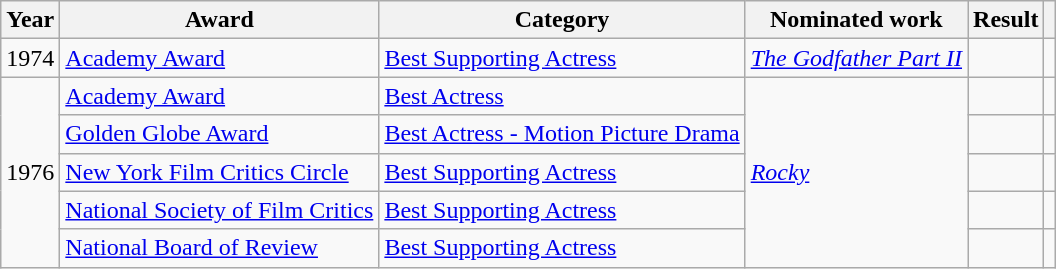<table class="wikitable sortable">
<tr>
<th>Year</th>
<th>Award</th>
<th>Category</th>
<th>Nominated work</th>
<th>Result</th>
<th class=unsortable></th>
</tr>
<tr>
<td>1974</td>
<td><a href='#'>Academy Award</a></td>
<td><a href='#'>Best Supporting Actress</a></td>
<td><em><a href='#'>The Godfather Part II</a></em></td>
<td></td>
<td></td>
</tr>
<tr>
<td rowspan=5>1976</td>
<td><a href='#'>Academy Award</a></td>
<td><a href='#'>Best Actress</a></td>
<td rowspan=5><em><a href='#'>Rocky</a></em></td>
<td></td>
<td></td>
</tr>
<tr>
<td><a href='#'>Golden Globe Award</a></td>
<td><a href='#'>Best Actress - Motion Picture Drama</a></td>
<td></td>
<td></td>
</tr>
<tr>
<td><a href='#'>New York Film Critics Circle</a></td>
<td><a href='#'>Best Supporting Actress</a></td>
<td></td>
<td></td>
</tr>
<tr>
<td><a href='#'>National Society of Film Critics</a></td>
<td><a href='#'>Best Supporting Actress</a></td>
<td></td>
<td></td>
</tr>
<tr>
<td><a href='#'>National Board of Review</a></td>
<td><a href='#'>Best Supporting Actress</a></td>
<td></td>
</tr>
</table>
